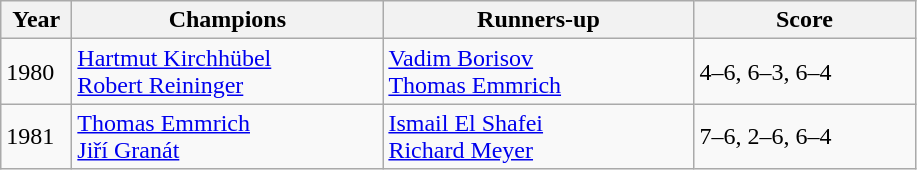<table class="wikitable">
<tr>
<th style="width:40px">Year</th>
<th style="width:200px">Champions</th>
<th style="width:200px">Runners-up</th>
<th style="width:140px" class="unsortable">Score</th>
</tr>
<tr>
<td>1980</td>
<td> <a href='#'>Hartmut Kirchhübel</a><br> <a href='#'>Robert Reininger</a></td>
<td> <a href='#'>Vadim Borisov</a><br> <a href='#'>Thomas Emmrich</a></td>
<td>4–6, 6–3, 6–4</td>
</tr>
<tr>
<td>1981</td>
<td> <a href='#'>Thomas Emmrich</a><br> <a href='#'>Jiří Granát</a></td>
<td> <a href='#'>Ismail El Shafei</a><br> <a href='#'>Richard Meyer</a></td>
<td>7–6, 2–6, 6–4</td>
</tr>
</table>
